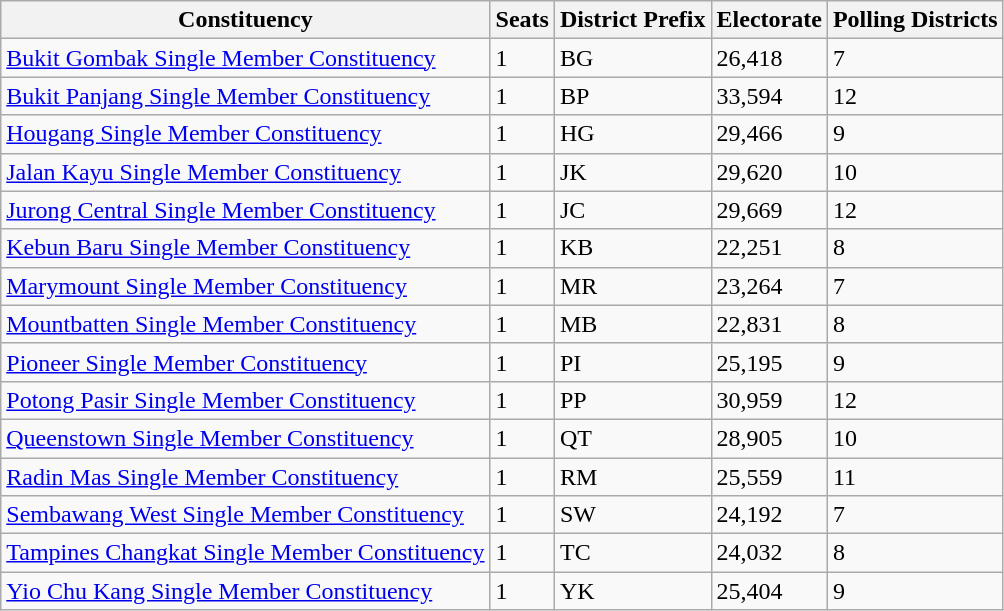<table class="wikitable">
<tr>
<th>Constituency</th>
<th>Seats</th>
<th>District Prefix</th>
<th>Electorate</th>
<th>Polling Districts</th>
</tr>
<tr>
<td><a href='#'>Bukit Gombak Single Member Constituency</a></td>
<td>1</td>
<td>BG</td>
<td>26,418</td>
<td>7</td>
</tr>
<tr>
<td><a href='#'>Bukit Panjang Single Member Constituency</a></td>
<td>1</td>
<td>BP</td>
<td>33,594</td>
<td>12</td>
</tr>
<tr>
<td><a href='#'>Hougang Single Member Constituency</a></td>
<td>1</td>
<td>HG</td>
<td>29,466</td>
<td>9</td>
</tr>
<tr>
<td><a href='#'>Jalan Kayu Single Member Constituency</a></td>
<td>1</td>
<td>JK</td>
<td>29,620</td>
<td>10</td>
</tr>
<tr>
<td><a href='#'>Jurong Central Single Member Constituency</a></td>
<td>1</td>
<td>JC</td>
<td>29,669</td>
<td>12</td>
</tr>
<tr>
<td><a href='#'>Kebun Baru Single Member Constituency</a></td>
<td>1</td>
<td>KB</td>
<td>22,251</td>
<td>8</td>
</tr>
<tr>
<td><a href='#'>Marymount Single Member Constituency</a></td>
<td>1</td>
<td>MR</td>
<td>23,264</td>
<td>7</td>
</tr>
<tr>
<td><a href='#'>Mountbatten Single Member Constituency</a></td>
<td>1</td>
<td>MB</td>
<td>22,831</td>
<td>8</td>
</tr>
<tr>
<td><a href='#'>Pioneer Single Member Constituency</a></td>
<td>1</td>
<td>PI</td>
<td>25,195</td>
<td>9</td>
</tr>
<tr>
<td><a href='#'>Potong Pasir Single Member Constituency</a></td>
<td>1</td>
<td>PP</td>
<td>30,959</td>
<td>12</td>
</tr>
<tr>
<td><a href='#'>Queenstown Single Member Constituency</a></td>
<td>1</td>
<td>QT</td>
<td>28,905</td>
<td>10</td>
</tr>
<tr>
<td><a href='#'>Radin Mas Single Member Constituency</a></td>
<td>1</td>
<td>RM</td>
<td>25,559</td>
<td>11</td>
</tr>
<tr>
<td><a href='#'>Sembawang West Single Member Constituency</a></td>
<td>1</td>
<td>SW</td>
<td>24,192</td>
<td>7</td>
</tr>
<tr>
<td><a href='#'>Tampines Changkat Single Member Constituency</a></td>
<td>1</td>
<td>TC</td>
<td>24,032</td>
<td>8</td>
</tr>
<tr>
<td><a href='#'>Yio Chu Kang Single Member Constituency</a></td>
<td>1</td>
<td>YK</td>
<td>25,404</td>
<td>9</td>
</tr>
</table>
